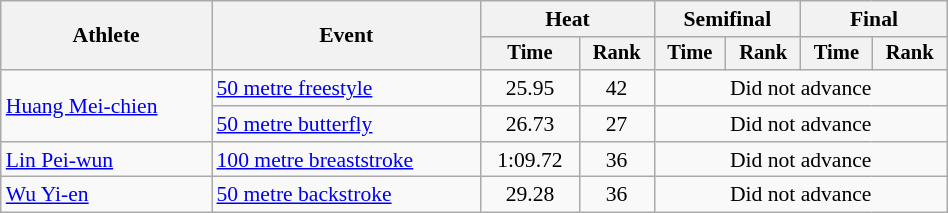<table class="wikitable" style="text-align:center; font-size:90%; width:50%;">
<tr>
<th rowspan="2">Athlete</th>
<th rowspan="2">Event</th>
<th colspan="2">Heat</th>
<th colspan="2">Semifinal</th>
<th colspan="2">Final</th>
</tr>
<tr style="font-size:95%">
<th>Time</th>
<th>Rank</th>
<th>Time</th>
<th>Rank</th>
<th>Time</th>
<th>Rank</th>
</tr>
<tr>
<td align=left rowspan=2><a href='#'>Huang Mei-chien</a></td>
<td align=left><a href='#'>50 metre freestyle</a></td>
<td>25.95</td>
<td>42</td>
<td colspan=4>Did not advance</td>
</tr>
<tr>
<td align=left><a href='#'>50 metre butterfly</a></td>
<td>26.73</td>
<td>27</td>
<td colspan=4>Did not advance</td>
</tr>
<tr>
<td align=left><a href='#'>Lin Pei-wun</a></td>
<td align=left><a href='#'>100 metre breaststroke</a></td>
<td>1:09.72</td>
<td>36</td>
<td colspan=4>Did not advance</td>
</tr>
<tr>
<td align=left><a href='#'>Wu Yi-en</a></td>
<td align=left><a href='#'>50 metre backstroke</a></td>
<td>29.28</td>
<td>36</td>
<td colspan=4>Did not advance</td>
</tr>
</table>
